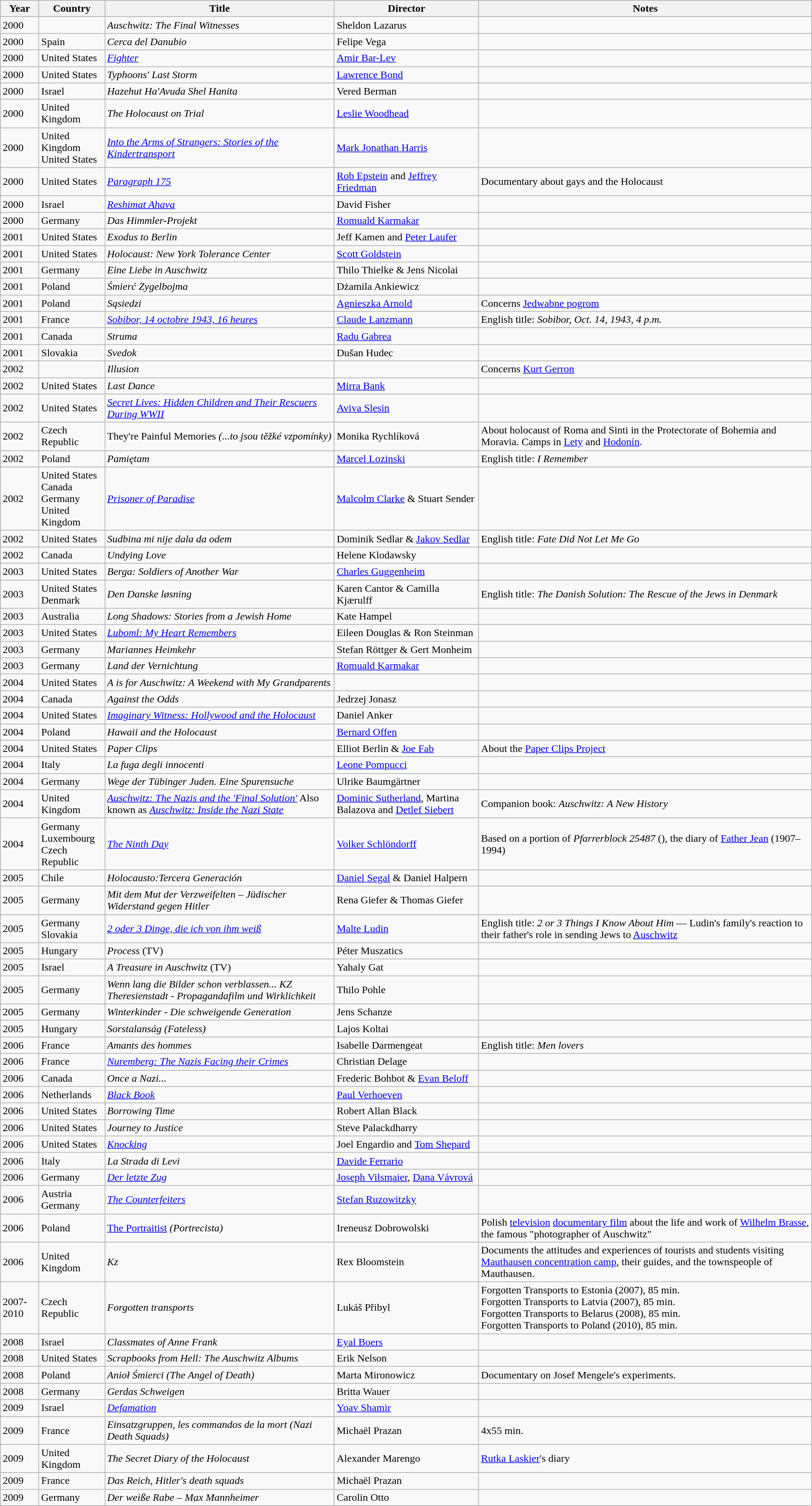<table class="wikitable sortable">
<tr>
<th>Year</th>
<th>Country</th>
<th>Title</th>
<th>Director</th>
<th>Notes</th>
</tr>
<tr>
<td>2000</td>
<td></td>
<td><em>Auschwitz: The Final Witnesses</em></td>
<td>Sheldon Lazarus</td>
<td></td>
</tr>
<tr>
<td>2000</td>
<td>Spain</td>
<td><em>Cerca del Danubio</em></td>
<td>Felipe Vega</td>
<td></td>
</tr>
<tr>
<td>2000</td>
<td>United States</td>
<td><em><a href='#'>Fighter</a></em></td>
<td><a href='#'>Amir Bar-Lev</a></td>
<td></td>
</tr>
<tr>
<td>2000</td>
<td>United States</td>
<td><em>Typhoons' Last Storm</em></td>
<td><a href='#'>Lawrence Bond</a></td>
<td></td>
</tr>
<tr>
<td>2000</td>
<td>Israel</td>
<td><em>Hazehut Ha'Avuda Shel Hanita</em></td>
<td>Vered Berman</td>
<td></td>
</tr>
<tr>
<td>2000</td>
<td>United Kingdom</td>
<td><em>The Holocaust on Trial</em></td>
<td><a href='#'>Leslie Woodhead</a></td>
<td></td>
</tr>
<tr>
<td>2000</td>
<td>United Kingdom<br>United States</td>
<td><em><a href='#'>Into the Arms of Strangers: Stories of the Kindertransport</a></em></td>
<td><a href='#'>Mark Jonathan Harris</a></td>
<td></td>
</tr>
<tr>
<td>2000</td>
<td>United States</td>
<td><em><a href='#'>Paragraph 175</a></em></td>
<td><a href='#'>Rob Epstein</a> and <a href='#'>Jeffrey Friedman</a></td>
<td>Documentary about gays and the Holocaust</td>
</tr>
<tr>
<td>2000</td>
<td>Israel</td>
<td><em><a href='#'>Reshimat Ahava</a></em></td>
<td>David Fisher</td>
<td></td>
</tr>
<tr>
<td>2000</td>
<td>Germany</td>
<td><em>Das Himmler-Projekt</em></td>
<td><a href='#'>Romuald Karmakar</a></td>
<td></td>
</tr>
<tr>
<td>2001</td>
<td>United States</td>
<td><em>Exodus to Berlin</em></td>
<td>Jeff Kamen and <a href='#'>Peter Laufer</a></td>
<td></td>
</tr>
<tr>
<td>2001</td>
<td>United States</td>
<td><em>Holocaust: New York Tolerance Center</em></td>
<td><a href='#'>Scott Goldstein</a></td>
<td></td>
</tr>
<tr>
<td>2001</td>
<td>Germany</td>
<td><em>Eine Liebe in Auschwitz</em></td>
<td>Thilo Thielke & Jens Nicolai</td>
<td></td>
</tr>
<tr>
<td>2001</td>
<td>Poland</td>
<td><em>Śmierć Zygelbojma</em></td>
<td>Dżamila Ankiewicz</td>
<td></td>
</tr>
<tr>
<td>2001</td>
<td>Poland</td>
<td><em>Sąsiedzi</em></td>
<td><a href='#'>Agnieszka Arnold</a></td>
<td>Concerns <a href='#'>Jedwabne pogrom</a></td>
</tr>
<tr>
<td>2001</td>
<td>France</td>
<td><em><a href='#'>Sobibor, 14 octobre 1943, 16 heures</a></em></td>
<td><a href='#'>Claude Lanzmann</a></td>
<td>English title: <em>Sobibor, Oct. 14, 1943, 4 p.m.</em></td>
</tr>
<tr>
<td>2001</td>
<td>Canada</td>
<td><em>Struma</em></td>
<td><a href='#'>Radu Gabrea</a></td>
<td></td>
</tr>
<tr>
<td>2001</td>
<td>Slovakia</td>
<td><em>Svedok</em></td>
<td>Dušan Hudec</td>
<td></td>
</tr>
<tr>
<td>2002</td>
<td></td>
<td><em>Illusion</em></td>
<td></td>
<td>Concerns <a href='#'>Kurt Gerron</a></td>
</tr>
<tr>
<td>2002</td>
<td>United States</td>
<td><em>Last Dance</em></td>
<td><a href='#'>Mirra Bank</a></td>
<td></td>
</tr>
<tr>
<td>2002</td>
<td>United States</td>
<td><em><a href='#'>Secret Lives: Hidden Children and Their Rescuers During WWII</a></em></td>
<td><a href='#'>Aviva Slesin</a></td>
<td></td>
</tr>
<tr>
<td>2002</td>
<td>Czech Republic</td>
<td>They're Painful Memories <em>(...to jsou těžké vzpomínky)</em></td>
<td>Monika Rychlíková</td>
<td>About holocaust of Roma and Sinti in the Protectorate of Bohemia and Moravia. Camps in <a href='#'>Lety</a> and <a href='#'>Hodonín</a>.</td>
</tr>
<tr>
<td>2002</td>
<td>Poland</td>
<td><em>Pamiętam</em></td>
<td><a href='#'>Marcel Lozinski</a></td>
<td>English title: <em>I Remember</em></td>
</tr>
<tr>
<td>2002</td>
<td>United States<br>Canada<br>Germany<br>United Kingdom</td>
<td><em><a href='#'>Prisoner of Paradise</a></em></td>
<td><a href='#'>Malcolm Clarke</a> & Stuart Sender</td>
<td></td>
</tr>
<tr>
<td>2002</td>
<td>United States</td>
<td><em>Sudbina mi nije dala da odem</em></td>
<td>Dominik Sedlar & <a href='#'>Jakov Sedlar</a></td>
<td>English title: <em>Fate Did Not Let Me Go</em></td>
</tr>
<tr>
<td>2002</td>
<td>Canada</td>
<td><em>Undying Love</em></td>
<td>Helene Klodawsky</td>
<td></td>
</tr>
<tr>
<td>2003</td>
<td>United States</td>
<td><em>Berga: Soldiers of Another War</em></td>
<td><a href='#'>Charles Guggenheim</a></td>
<td></td>
</tr>
<tr>
<td>2003</td>
<td>United States<br>Denmark</td>
<td><em>Den Danske løsning</em></td>
<td>Karen Cantor & Camilla Kjærulff</td>
<td>English title: <em>The Danish Solution: The Rescue of the Jews in Denmark</em></td>
</tr>
<tr>
<td>2003</td>
<td>Australia</td>
<td><em>Long Shadows: Stories from a Jewish Home</em></td>
<td>Kate Hampel</td>
<td></td>
</tr>
<tr>
<td>2003</td>
<td>United States</td>
<td><em><a href='#'>Luboml: My Heart Remembers</a></em></td>
<td>Eileen Douglas & Ron Steinman</td>
<td></td>
</tr>
<tr>
<td>2003</td>
<td>Germany</td>
<td><em>Mariannes Heimkehr</em></td>
<td>Stefan Röttger & Gert Monheim</td>
<td></td>
</tr>
<tr>
<td>2003</td>
<td>Germany</td>
<td><em>Land der Vernichtung</em></td>
<td><a href='#'>Romuald Karmakar</a></td>
<td></td>
</tr>
<tr>
<td>2004</td>
<td>United States</td>
<td><em>A is for Auschwitz: A Weekend with My Grandparents</em></td>
<td></td>
<td></td>
</tr>
<tr>
<td>2004</td>
<td>Canada</td>
<td><em>Against the Odds</em></td>
<td>Jedrzej Jonasz</td>
<td></td>
</tr>
<tr>
<td>2004</td>
<td>United States</td>
<td><em><a href='#'>Imaginary Witness: Hollywood and the Holocaust</a></em></td>
<td>Daniel Anker</td>
<td></td>
</tr>
<tr>
<td>2004</td>
<td>Poland</td>
<td><em>Hawaii and the Holocaust</em></td>
<td><a href='#'>Bernard Offen</a></td>
<td></td>
</tr>
<tr>
<td>2004</td>
<td>United States</td>
<td><em>Paper Clips</em></td>
<td>Elliot Berlin & <a href='#'>Joe Fab</a></td>
<td>About the <a href='#'>Paper Clips Project</a></td>
</tr>
<tr>
<td>2004</td>
<td>Italy</td>
<td><em>La fuga degli innocenti</em></td>
<td><a href='#'>Leone Pompucci</a></td>
<td></td>
</tr>
<tr>
<td>2004</td>
<td>Germany</td>
<td><em>Wege der Tübinger Juden. Eine Spurensuche</em></td>
<td>Ulrike Baumgärtner</td>
<td></td>
</tr>
<tr>
<td>2004</td>
<td>United Kingdom</td>
<td><em><a href='#'>Auschwitz: The Nazis and the 'Final Solution'</a></em> Also known as <em><a href='#'>Auschwitz: Inside the Nazi State</a></em></td>
<td><a href='#'>Dominic Sutherland</a>, Martina Balazova and <a href='#'>Detlef Siebert</a></td>
<td>Companion book: <em>Auschwitz: A New History</em></td>
</tr>
<tr>
<td>2004</td>
<td>Germany<br>Luxembourg<br>Czech Republic</td>
<td><em><a href='#'>The Ninth Day</a></em></td>
<td><a href='#'>Volker Schlöndorff</a></td>
<td>Based on a portion of <em>Pfarrerblock 25487</em> (), the diary of <a href='#'>Father Jean</a> (1907–1994)</td>
</tr>
<tr>
<td>2005</td>
<td>Chile</td>
<td><em>Holocausto:Tercera Generación</em></td>
<td><a href='#'>Daniel Segal</a> & Daniel Halpern</td>
<td></td>
</tr>
<tr>
<td>2005</td>
<td>Germany</td>
<td><em>Mit dem Mut der Verzweifelten – Jüdischer Widerstand gegen Hitler</em></td>
<td>Rena Giefer & Thomas Giefer</td>
<td></td>
</tr>
<tr>
<td>2005</td>
<td>Germany<br>Slovakia</td>
<td><em><a href='#'>2 oder 3 Dinge, die ich von ihm weiß</a></em></td>
<td><a href='#'>Malte Ludin</a></td>
<td>English title: <em>2 or 3 Things I Know About Him</em> — Ludin's family's reaction to their father's role in sending Jews to <a href='#'>Auschwitz</a></td>
</tr>
<tr>
<td>2005</td>
<td>Hungary</td>
<td><em>Process</em> (TV)</td>
<td>Péter Muszatics</td>
<td></td>
</tr>
<tr>
<td>2005</td>
<td>Israel</td>
<td><em>A Treasure in Auschwitz</em> (TV)</td>
<td>Yahaly Gat</td>
<td></td>
</tr>
<tr>
<td>2005</td>
<td>Germany</td>
<td><em>Wenn lang die Bilder schon verblassen... KZ Theresienstadt - Propagandafilm und Wirklichkeit</em></td>
<td>Thilo Pohle</td>
<td></td>
</tr>
<tr>
<td>2005</td>
<td>Germany</td>
<td><em>Winterkinder - Die schweigende Generation</em></td>
<td>Jens Schanze</td>
<td></td>
</tr>
<tr>
<td>2005</td>
<td>Hungary</td>
<td><em>Sorstalanság (Fateless)</em></td>
<td>Lajos Koltai</td>
<td></td>
</tr>
<tr>
<td>2006</td>
<td>France</td>
<td><em>Amants des hommes</em></td>
<td>Isabelle Darmengeat</td>
<td>English title: <em>Men lovers</em></td>
</tr>
<tr>
<td>2006</td>
<td>France</td>
<td><em><a href='#'>Nuremberg: The Nazis Facing their Crimes</a></em></td>
<td>Christian Delage</td>
<td></td>
</tr>
<tr>
<td>2006</td>
<td>Canada</td>
<td><em>Once a Nazi...</em></td>
<td>Frederic Bohbot & <a href='#'>Evan Beloff</a></td>
<td></td>
</tr>
<tr>
<td>2006</td>
<td>Netherlands</td>
<td><em><a href='#'>Black Book</a></em></td>
<td><a href='#'>Paul Verhoeven</a></td>
<td></td>
</tr>
<tr>
<td>2006</td>
<td>United States</td>
<td><em>Borrowing Time</em></td>
<td>Robert Allan Black</td>
<td></td>
</tr>
<tr>
<td>2006</td>
<td>United States</td>
<td><em>Journey to Justice</em></td>
<td>Steve Palackdharry</td>
<td></td>
</tr>
<tr>
<td>2006</td>
<td>United States</td>
<td><em><a href='#'>Knocking</a></em></td>
<td>Joel Engardio and <a href='#'>Tom Shepard</a></td>
<td></td>
</tr>
<tr>
<td>2006</td>
<td>Italy</td>
<td><em>La Strada di Levi</em></td>
<td><a href='#'>Davide Ferrario</a></td>
<td></td>
</tr>
<tr>
<td>2006</td>
<td>Germany</td>
<td><em><a href='#'>Der letzte Zug</a></em></td>
<td><a href='#'>Joseph Vilsmaier</a>, <a href='#'>Dana Vávrová</a></td>
<td></td>
</tr>
<tr>
<td>2006</td>
<td>Austria<br>Germany</td>
<td><em><a href='#'>The Counterfeiters</a></em></td>
<td><a href='#'>Stefan Ruzowitzky</a></td>
<td></td>
</tr>
<tr>
<td>2006</td>
<td>Poland</td>
<td><a href='#'>The Portraitist</a> <em>(Portrecista)</em></td>
<td>Ireneusz Dobrowolski</td>
<td>Polish <a href='#'>television</a> <a href='#'>documentary film</a> about the life and work of <a href='#'>Wilhelm Brasse</a>, the famous "photographer of Auschwitz"</td>
</tr>
<tr>
<td>2006</td>
<td>United Kingdom</td>
<td><em>Kz</em></td>
<td>Rex Bloomstein</td>
<td>Documents the attitudes and experiences of tourists and students visiting <a href='#'>Mauthausen concentration camp</a>, their guides, and the townspeople of Mauthausen.</td>
</tr>
<tr>
<td>2007-2010</td>
<td>Czech Republic</td>
<td><em>Forgotten transports</em></td>
<td>Lukáš Přibyl</td>
<td>Forgotten Transports to Estonia (2007), 85 min.<br>Forgotten Transports to Latvia (2007), 85 min.<br>Forgotten Transports to Belarus (2008), 85 min.<br>Forgotten Transports to Poland (2010), 85 min.</td>
</tr>
<tr>
<td>2008</td>
<td>Israel</td>
<td><em>Classmates of Anne Frank</em></td>
<td><a href='#'>Eyal Boers</a></td>
<td></td>
</tr>
<tr>
<td>2008</td>
<td>United States</td>
<td><em>Scrapbooks from Hell: The Auschwitz Albums</em></td>
<td>Erik Nelson</td>
<td></td>
</tr>
<tr>
<td>2008</td>
<td>Poland</td>
<td><em>Anioł Śmierci (The Angel of Death)</em></td>
<td>Marta Mironowicz</td>
<td>Documentary on Josef Mengele's experiments.</td>
</tr>
<tr>
<td>2008</td>
<td>Germany</td>
<td><em>Gerdas Schweigen</em></td>
<td>Britta Wauer</td>
<td></td>
</tr>
<tr>
<td>2009</td>
<td>Israel</td>
<td><em><a href='#'>Defamation</a></em></td>
<td><a href='#'>Yoav Shamir</a></td>
<td></td>
</tr>
<tr>
<td>2009</td>
<td>France</td>
<td><em>Einsatzgruppen, les commandos de la mort (Nazi Death Squads)</em></td>
<td>Michaël Prazan</td>
<td>4x55 min.</td>
</tr>
<tr>
<td>2009</td>
<td>United Kingdom</td>
<td><em>The Secret Diary of the Holocaust</em></td>
<td>Alexander Marengo</td>
<td><a href='#'>Rutka Laskier</a>'s diary</td>
</tr>
<tr>
<td>2009</td>
<td>France</td>
<td><em>Das Reich, Hitler's death squads</em></td>
<td>Michaël Prazan</td>
<td></td>
</tr>
<tr>
<td>2009</td>
<td>Germany</td>
<td><em>Der weiße Rabe – Max Mannheimer</em></td>
<td>Carolin Otto</td>
<td></td>
</tr>
</table>
